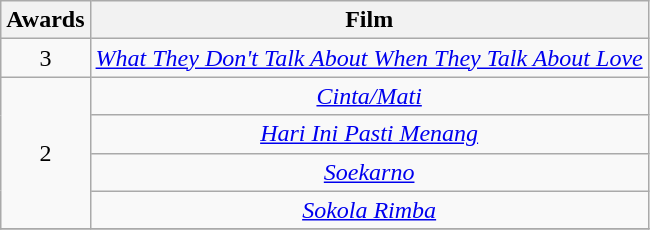<table class="wikitable">
<tr>
<th>Awards</th>
<th>Film</th>
</tr>
<tr>
<td style="text-align:center">3</td>
<td style="text-align:center"><em><a href='#'>What They Don't Talk About When They Talk About Love</a></em></td>
</tr>
<tr>
<td style="text-align:center" rowspan= "4">2</td>
<td style="text-align:center"><em><a href='#'>Cinta/Mati</a></em></td>
</tr>
<tr>
<td style="text-align:center"><em><a href='#'>Hari Ini Pasti Menang</a></em></td>
</tr>
<tr>
<td style="text-align:center"><em><a href='#'>Soekarno</a></em></td>
</tr>
<tr>
<td style="text-align:center"><em><a href='#'>Sokola Rimba</a></em></td>
</tr>
<tr>
</tr>
</table>
